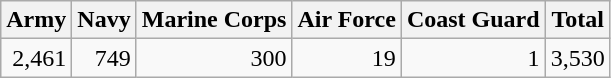<table class="wikitable">
<tr>
<th scope="col">Army</th>
<th scope="col">Navy</th>
<th scope="col">Marine Corps</th>
<th scope="col">Air Force</th>
<th scope="col">Coast Guard</th>
<th scope="col">Total</th>
</tr>
<tr>
<td style="text-align: right">2,461</td>
<td style="text-align: right">749</td>
<td style="text-align: right">300</td>
<td style="text-align: right">19</td>
<td style="text-align: right">1</td>
<td style="text-align: right">3,530</td>
</tr>
</table>
